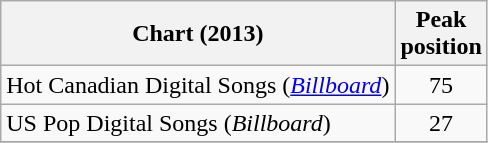<table class="wikitable">
<tr>
<th>Chart (2013)</th>
<th>Peak <br> position</th>
</tr>
<tr>
<td>Hot Canadian Digital Songs (<a href='#'><em>Billboard</em></a>)</td>
<td align="center">75</td>
</tr>
<tr>
<td>US Pop Digital Songs (<em>Billboard</em>)</td>
<td align="center">27</td>
</tr>
<tr>
</tr>
</table>
